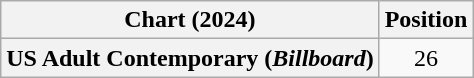<table class="wikitable plainrowheaders" style="text-align:center">
<tr>
<th scope="col">Chart (2024)</th>
<th scope="col">Position</th>
</tr>
<tr>
<th scope="row">US Adult Contemporary (<em>Billboard</em>)</th>
<td>26</td>
</tr>
</table>
